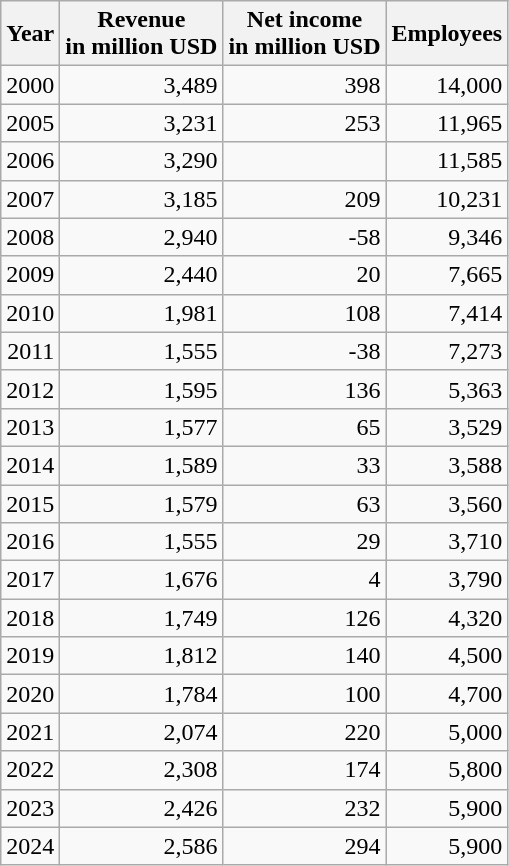<table class="wikitable float-left" style="text-align:right;">
<tr>
<th>Year</th>
<th>Revenue<br>in million USD</th>
<th>Net income<br>in million USD</th>
<th>Employees</th>
</tr>
<tr>
<td>2000</td>
<td>3,489</td>
<td>398</td>
<td>14,000</td>
</tr>
<tr>
<td>2005</td>
<td>3,231</td>
<td>253</td>
<td>11,965</td>
</tr>
<tr>
<td>2006</td>
<td>3,290</td>
<td></td>
<td>11,585</td>
</tr>
<tr>
<td>2007</td>
<td>3,185</td>
<td>209</td>
<td>10,231</td>
</tr>
<tr>
<td>2008</td>
<td>2,940</td>
<td>-58</td>
<td>9,346</td>
</tr>
<tr>
<td>2009</td>
<td>2,440</td>
<td>20</td>
<td>7,665</td>
</tr>
<tr>
<td>2010</td>
<td>1,981</td>
<td>108</td>
<td>7,414</td>
</tr>
<tr>
<td>2011</td>
<td>1,555</td>
<td>-38</td>
<td>7,273</td>
</tr>
<tr>
<td>2012</td>
<td>1,595</td>
<td>136</td>
<td>5,363</td>
</tr>
<tr>
<td>2013</td>
<td>1,577</td>
<td>65</td>
<td>3,529</td>
</tr>
<tr>
<td>2014</td>
<td>1,589</td>
<td>33</td>
<td>3,588</td>
</tr>
<tr>
<td>2015</td>
<td>1,579</td>
<td>63</td>
<td>3,560</td>
</tr>
<tr>
<td>2016</td>
<td>1,555</td>
<td>29</td>
<td>3,710</td>
</tr>
<tr>
<td>2017</td>
<td>1,676</td>
<td>4</td>
<td>3,790</td>
</tr>
<tr>
<td>2018</td>
<td>1,749</td>
<td>126</td>
<td>4,320</td>
</tr>
<tr>
<td>2019</td>
<td>1,812</td>
<td>140</td>
<td>4,500</td>
</tr>
<tr>
<td>2020</td>
<td>1,784</td>
<td>100</td>
<td>4,700</td>
</tr>
<tr>
<td>2021</td>
<td>2,074</td>
<td>220</td>
<td>5,000</td>
</tr>
<tr>
<td>2022</td>
<td>2,308</td>
<td>174</td>
<td>5,800</td>
</tr>
<tr>
<td>2023</td>
<td>2,426</td>
<td>232</td>
<td>5,900</td>
</tr>
<tr>
<td>2024</td>
<td>2,586</td>
<td>294</td>
<td>5,900</td>
</tr>
</table>
